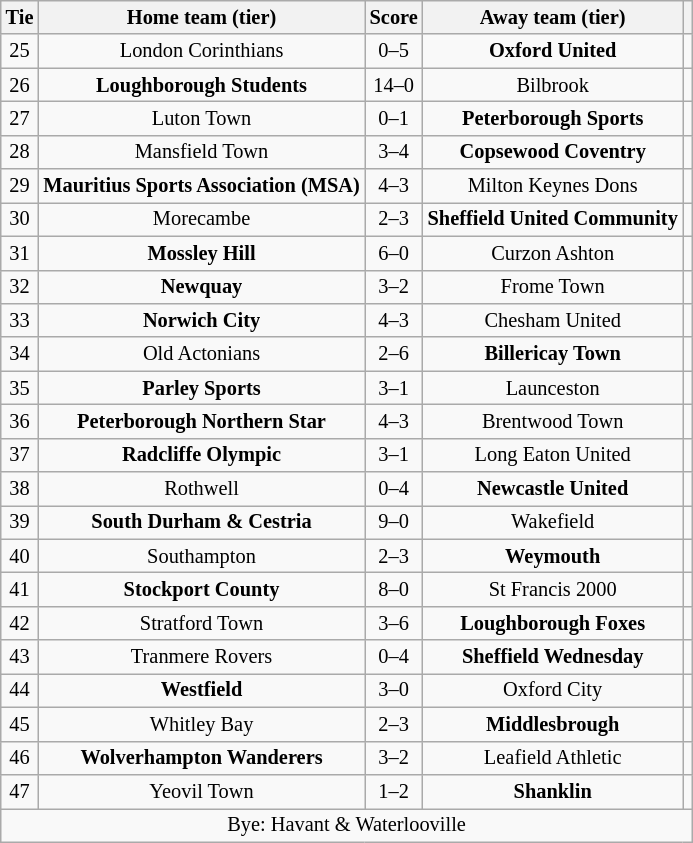<table class="wikitable" style="text-align:center; font-size:85%">
<tr>
<th>Tie</th>
<th>Home team (tier)</th>
<th>Score</th>
<th>Away team (tier)</th>
<th></th>
</tr>
<tr>
<td>25</td>
<td>London Corinthians</td>
<td>0–5</td>
<td><strong>Oxford United</strong></td>
<td></td>
</tr>
<tr>
<td>26</td>
<td><strong>Loughborough Students</strong></td>
<td align="center">14–0</td>
<td>Bilbrook</td>
<td></td>
</tr>
<tr>
<td>27</td>
<td>Luton Town</td>
<td align="center">0–1</td>
<td><strong>Peterborough Sports</strong></td>
<td></td>
</tr>
<tr>
<td>28</td>
<td>Mansfield Town</td>
<td>3–4</td>
<td><strong>Copsewood Coventry</strong></td>
<td></td>
</tr>
<tr>
<td>29</td>
<td><strong>Mauritius Sports Association (MSA)</strong></td>
<td>4–3 </td>
<td>Milton Keynes Dons</td>
<td></td>
</tr>
<tr>
<td>30</td>
<td>Morecambe</td>
<td>2–3</td>
<td><strong>Sheffield United Community</strong></td>
<td></td>
</tr>
<tr>
<td>31</td>
<td><strong>Mossley Hill</strong></td>
<td>6–0</td>
<td>Curzon Ashton</td>
<td></td>
</tr>
<tr>
<td>32</td>
<td><strong>Newquay</strong></td>
<td>3–2</td>
<td>Frome Town</td>
<td></td>
</tr>
<tr>
<td>33</td>
<td><strong>Norwich City</strong></td>
<td>4–3</td>
<td>Chesham United</td>
<td></td>
</tr>
<tr>
<td>34</td>
<td>Old Actonians</td>
<td>2–6</td>
<td><strong>Billericay Town</strong></td>
<td></td>
</tr>
<tr>
<td>35</td>
<td><strong>Parley Sports</strong></td>
<td>3–1</td>
<td>Launceston</td>
<td></td>
</tr>
<tr>
<td>36</td>
<td><strong>Peterborough Northern Star</strong></td>
<td>4–3 </td>
<td>Brentwood Town</td>
<td></td>
</tr>
<tr>
<td>37</td>
<td><strong>Radcliffe Olympic</strong></td>
<td>3–1</td>
<td>Long Eaton United</td>
<td></td>
</tr>
<tr>
<td>38</td>
<td>Rothwell</td>
<td>0–4</td>
<td><strong>Newcastle United</strong></td>
<td></td>
</tr>
<tr>
<td>39</td>
<td><strong>South Durham & Cestria</strong></td>
<td align="center">9–0</td>
<td>Wakefield</td>
<td></td>
</tr>
<tr>
<td>40</td>
<td>Southampton</td>
<td>2–3</td>
<td><strong>Weymouth</strong></td>
<td></td>
</tr>
<tr>
<td>41</td>
<td><strong>Stockport County</strong></td>
<td align="center">8–0</td>
<td>St Francis 2000</td>
<td></td>
</tr>
<tr>
<td>42</td>
<td>Stratford Town</td>
<td>3–6</td>
<td><strong>Loughborough Foxes</strong></td>
<td></td>
</tr>
<tr>
<td>43</td>
<td>Tranmere Rovers</td>
<td align="center">0–4</td>
<td><strong>Sheffield Wednesday</strong></td>
<td></td>
</tr>
<tr>
<td>44</td>
<td><strong>Westfield</strong></td>
<td align="center">3–0</td>
<td>Oxford City</td>
<td></td>
</tr>
<tr>
<td>45</td>
<td>Whitley Bay</td>
<td>2–3</td>
<td><strong>Middlesbrough</strong></td>
<td></td>
</tr>
<tr>
<td>46</td>
<td><strong>Wolverhampton Wanderers</strong></td>
<td>3–2 </td>
<td>Leafield Athletic</td>
<td></td>
</tr>
<tr>
<td>47</td>
<td>Yeovil Town</td>
<td>1–2 </td>
<td><strong>Shanklin</strong></td>
<td></td>
</tr>
<tr>
<td colspan="5" align="centre">Bye: Havant & Waterlooville</td>
</tr>
</table>
